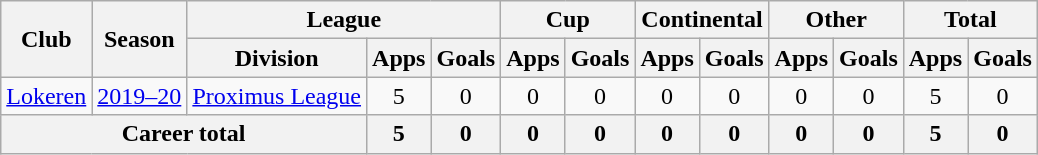<table class="wikitable" style="text-align:center">
<tr>
<th rowspan="2">Club</th>
<th rowspan="2">Season</th>
<th colspan="3">League</th>
<th colspan="2">Cup</th>
<th colspan="2">Continental</th>
<th colspan="2">Other</th>
<th colspan="2">Total</th>
</tr>
<tr>
<th>Division</th>
<th>Apps</th>
<th>Goals</th>
<th>Apps</th>
<th>Goals</th>
<th>Apps</th>
<th>Goals</th>
<th>Apps</th>
<th>Goals</th>
<th>Apps</th>
<th>Goals</th>
</tr>
<tr>
<td><a href='#'>Lokeren</a></td>
<td><a href='#'>2019–20</a></td>
<td><a href='#'>Proximus League</a></td>
<td>5</td>
<td>0</td>
<td>0</td>
<td>0</td>
<td>0</td>
<td>0</td>
<td>0</td>
<td>0</td>
<td>5</td>
<td>0</td>
</tr>
<tr>
<th colspan="3">Career total</th>
<th>5</th>
<th>0</th>
<th>0</th>
<th>0</th>
<th>0</th>
<th>0</th>
<th>0</th>
<th>0</th>
<th>5</th>
<th>0</th>
</tr>
</table>
